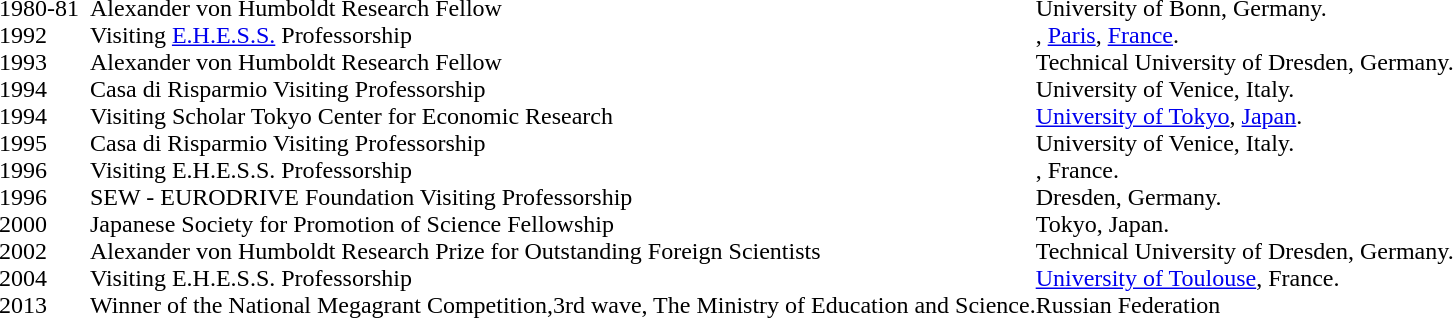<table cellspacing="0" cellpadding="0" border="0"|>
<tr>
<td style="padding-right:1ex;">1980-81</td>
<td>Alexander von Humboldt Research Fellow</td>
<td>University of Bonn, Germany.</td>
</tr>
<tr>
<td>1992</td>
<td>Visiting <a href='#'>E.H.E.S.S.</a> Professorship</td>
<td>, <a href='#'>Paris</a>, <a href='#'>France</a>.</td>
</tr>
<tr>
<td>1993</td>
<td>Alexander von Humboldt Research Fellow</td>
<td>Technical University of Dresden, Germany.</td>
</tr>
<tr>
<td>1994</td>
<td>Casa di Risparmio Visiting Professorship</td>
<td>University of Venice, Italy.</td>
</tr>
<tr>
<td>1994</td>
<td>Visiting Scholar Tokyo Center for Economic Research</td>
<td><a href='#'>University of Tokyo</a>, <a href='#'>Japan</a>.</td>
</tr>
<tr>
<td>1995</td>
<td>Casa di Risparmio Visiting Professorship</td>
<td>University of Venice, Italy.</td>
</tr>
<tr>
<td>1996</td>
<td>Visiting E.H.E.S.S. Professorship</td>
<td>, France.</td>
</tr>
<tr>
<td>1996</td>
<td>SEW - EURODRIVE Foundation Visiting Professorship</td>
<td>Dresden, Germany.</td>
</tr>
<tr>
<td>2000</td>
<td>Japanese Society for Promotion of Science Fellowship</td>
<td>Tokyo, Japan.</td>
</tr>
<tr>
<td>2002</td>
<td style="padding-right:1ex;">Alexander von Humboldt Research Prize for Outstanding Foreign Scientists</td>
<td>Technical University of Dresden, Germany.</td>
</tr>
<tr>
<td>2004</td>
<td>Visiting E.H.E.S.S. Professorship</td>
<td><a href='#'>University of Toulouse</a>, France.</td>
</tr>
<tr>
<td>2013</td>
<td>Winner of the National Megagrant Competition,3rd wave, The Ministry of Education and Science.</td>
<td>Russian Federation</td>
</tr>
</table>
